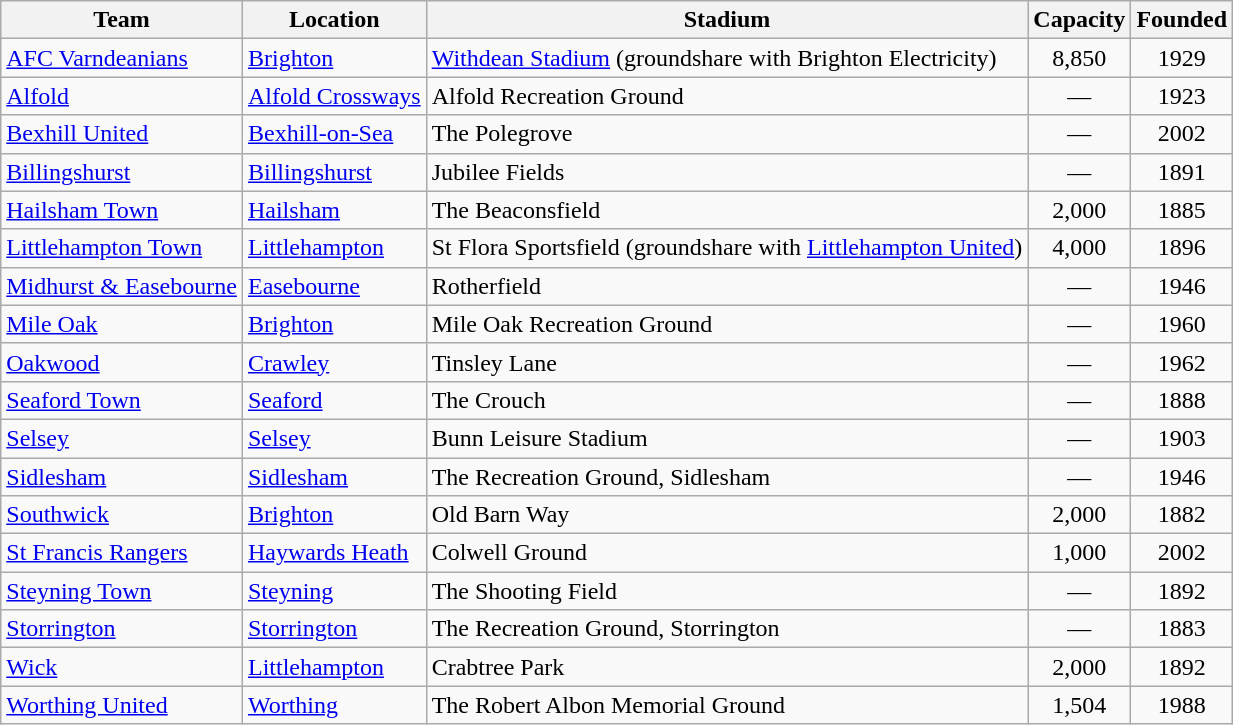<table class="wikitable sortable">
<tr>
<th>Team</th>
<th>Location</th>
<th>Stadium</th>
<th>Capacity</th>
<th>Founded</th>
</tr>
<tr>
<td><a href='#'>AFC Varndeanians</a></td>
<td><a href='#'>Brighton</a> </td>
<td><a href='#'>Withdean Stadium</a> (groundshare with Brighton Electricity)</td>
<td align="center">8,850</td>
<td align="center">1929</td>
</tr>
<tr>
<td><a href='#'>Alfold</a></td>
<td><a href='#'>Alfold Crossways</a></td>
<td>Alfold Recreation Ground</td>
<td align="center">—</td>
<td align="center">1923</td>
</tr>
<tr>
<td><a href='#'>Bexhill United</a></td>
<td><a href='#'>Bexhill-on-Sea</a></td>
<td>The Polegrove</td>
<td align="center">—</td>
<td align="center">2002</td>
</tr>
<tr>
<td><a href='#'>Billingshurst</a></td>
<td><a href='#'>Billingshurst</a></td>
<td>Jubilee Fields</td>
<td align="center">—</td>
<td align="center">1891</td>
</tr>
<tr>
<td><a href='#'>Hailsham Town</a></td>
<td><a href='#'>Hailsham</a></td>
<td>The Beaconsfield</td>
<td align="center">2,000</td>
<td align="center">1885</td>
</tr>
<tr>
<td><a href='#'>Littlehampton Town</a></td>
<td><a href='#'>Littlehampton</a></td>
<td>St Flora Sportsfield (groundshare with <a href='#'>Littlehampton United</a>)</td>
<td align="center">4,000</td>
<td align="center">1896</td>
</tr>
<tr>
<td><a href='#'>Midhurst & Easebourne</a></td>
<td><a href='#'>Easebourne</a></td>
<td>Rotherfield</td>
<td align="center">—</td>
<td align="center">1946</td>
</tr>
<tr>
<td><a href='#'>Mile Oak</a></td>
<td><a href='#'>Brighton</a> </td>
<td>Mile Oak Recreation Ground</td>
<td align="center">—</td>
<td align="center">1960</td>
</tr>
<tr>
<td><a href='#'>Oakwood</a></td>
<td><a href='#'>Crawley</a> </td>
<td>Tinsley Lane</td>
<td align="center">—</td>
<td align="center">1962</td>
</tr>
<tr>
<td><a href='#'>Seaford Town</a></td>
<td><a href='#'>Seaford</a></td>
<td>The Crouch</td>
<td align="center">—</td>
<td align="center">1888</td>
</tr>
<tr>
<td><a href='#'>Selsey</a></td>
<td><a href='#'>Selsey</a></td>
<td>Bunn Leisure Stadium</td>
<td align="center">—</td>
<td align="center">1903</td>
</tr>
<tr>
<td><a href='#'>Sidlesham</a></td>
<td><a href='#'>Sidlesham</a></td>
<td>The Recreation Ground, Sidlesham</td>
<td align="center">—</td>
<td align="center">1946</td>
</tr>
<tr>
<td><a href='#'>Southwick</a></td>
<td><a href='#'>Brighton</a> </td>
<td>Old Barn Way</td>
<td align="center">2,000</td>
<td align="center">1882</td>
</tr>
<tr>
<td><a href='#'>St Francis Rangers</a></td>
<td><a href='#'>Haywards Heath</a></td>
<td>Colwell Ground</td>
<td align="center">1,000</td>
<td align="center">2002</td>
</tr>
<tr>
<td><a href='#'>Steyning Town</a></td>
<td><a href='#'>Steyning</a></td>
<td>The Shooting Field</td>
<td align="center">—</td>
<td align="center">1892</td>
</tr>
<tr>
<td><a href='#'>Storrington</a></td>
<td><a href='#'>Storrington</a></td>
<td>The Recreation Ground, Storrington</td>
<td align="center">—</td>
<td align="center">1883</td>
</tr>
<tr>
<td><a href='#'>Wick</a></td>
<td><a href='#'>Littlehampton</a> </td>
<td>Crabtree Park</td>
<td align="center">2,000</td>
<td align="center">1892</td>
</tr>
<tr>
<td><a href='#'>Worthing United</a></td>
<td><a href='#'>Worthing</a> </td>
<td>The Robert Albon Memorial Ground</td>
<td align="center">1,504</td>
<td align="center">1988</td>
</tr>
</table>
